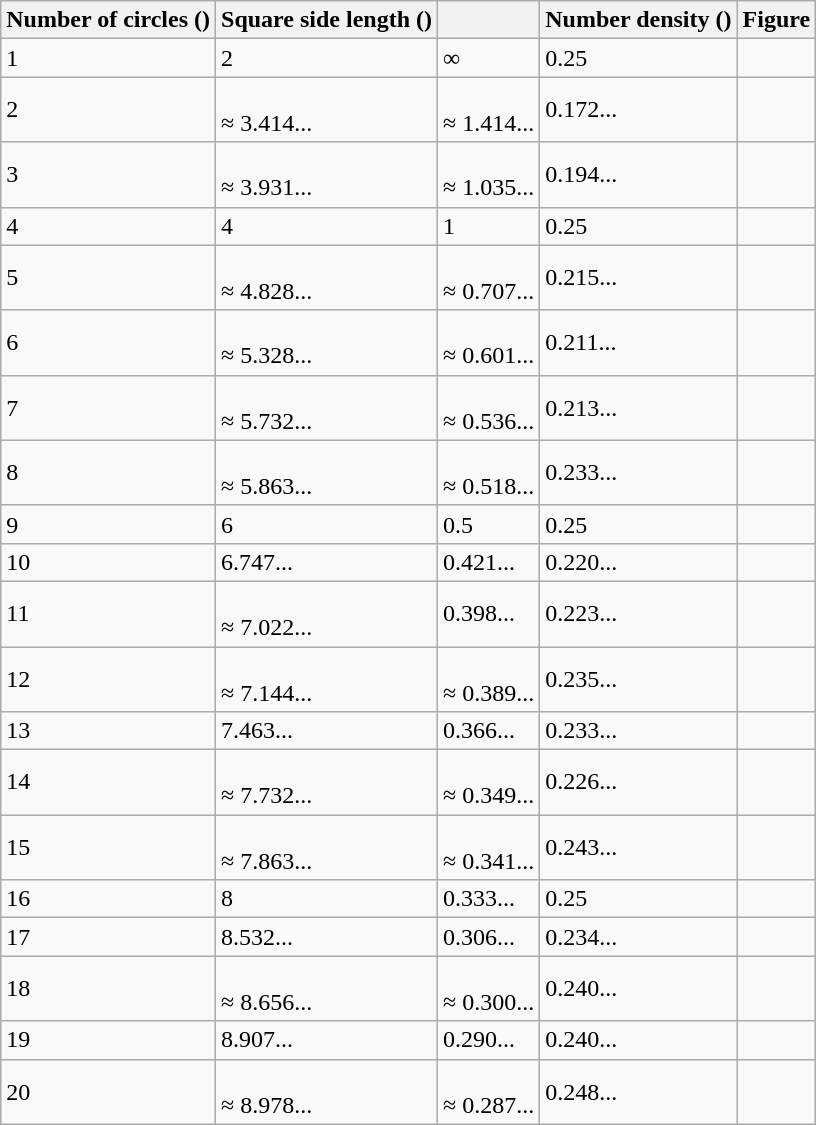<table class="wikitable">
<tr>
<th>Number of circles ()</th>
<th>Square side length ()</th>
<th></th>
<th>Number density ()</th>
<th>Figure</th>
</tr>
<tr>
<td>1</td>
<td>2</td>
<td>∞</td>
<td>0.25</td>
<td></td>
</tr>
<tr>
<td>2</td>
<td><br>≈  3.414...</td>
<td><br>≈ 1.414...</td>
<td>0.172...</td>
<td></td>
</tr>
<tr>
<td>3</td>
<td><br>≈ 3.931...</td>
<td><br>≈ 1.035...</td>
<td>0.194...</td>
<td></td>
</tr>
<tr>
<td>4</td>
<td>4</td>
<td>1</td>
<td>0.25</td>
<td></td>
</tr>
<tr>
<td>5</td>
<td><br>≈ 4.828...</td>
<td><br>≈ 0.707...</td>
<td>0.215...</td>
<td></td>
</tr>
<tr>
<td>6</td>
<td><br>≈ 5.328...</td>
<td><br>≈ 0.601...</td>
<td>0.211...</td>
<td></td>
</tr>
<tr>
<td>7</td>
<td><br>≈ 5.732...</td>
<td><br>≈ 0.536...</td>
<td>0.213...</td>
<td></td>
</tr>
<tr>
<td>8</td>
<td><br>≈ 5.863...</td>
<td><br>≈ 0.518...</td>
<td>0.233...</td>
<td></td>
</tr>
<tr>
<td>9</td>
<td>6</td>
<td>0.5</td>
<td>0.25</td>
<td></td>
</tr>
<tr>
<td>10</td>
<td>6.747...</td>
<td>0.421... </td>
<td>0.220...</td>
<td></td>
</tr>
<tr>
<td>11</td>
<td><br>≈ 7.022...</td>
<td>0.398...</td>
<td>0.223...</td>
<td></td>
</tr>
<tr>
<td>12</td>
<td><br>≈ 7.144...</td>
<td><br>≈ 0.389...</td>
<td>0.235...</td>
<td></td>
</tr>
<tr>
<td>13</td>
<td>7.463...</td>
<td>0.366...</td>
<td>0.233...</td>
<td></td>
</tr>
<tr>
<td>14</td>
<td><br>≈ 7.732...</td>
<td><br>≈ 0.349...</td>
<td>0.226...</td>
<td></td>
</tr>
<tr>
<td>15</td>
<td><br>≈ 7.863...</td>
<td><br>≈ 0.341...</td>
<td>0.243...</td>
<td></td>
</tr>
<tr>
<td>16</td>
<td>8</td>
<td>0.333...</td>
<td>0.25</td>
<td></td>
</tr>
<tr>
<td>17</td>
<td>8.532...</td>
<td>0.306...</td>
<td>0.234...</td>
<td></td>
</tr>
<tr>
<td>18</td>
<td><br>≈ 8.656...</td>
<td><br>≈ 0.300...</td>
<td>0.240...</td>
<td></td>
</tr>
<tr>
<td>19</td>
<td>8.907...</td>
<td>0.290...</td>
<td>0.240...</td>
<td></td>
</tr>
<tr>
<td>20</td>
<td><br>≈ 8.978...</td>
<td><br>≈ 0.287...</td>
<td>0.248...</td>
<td></td>
</tr>
</table>
